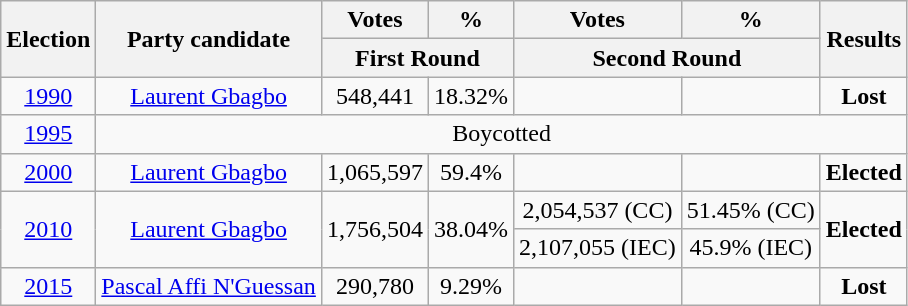<table class=wikitable style=text-align:center>
<tr>
<th rowspan="2"><strong>Election</strong></th>
<th rowspan="2">Party candidate</th>
<th><strong>Votes</strong></th>
<th><strong>%</strong></th>
<th><strong>Votes</strong></th>
<th><strong>%</strong></th>
<th rowspan="2">Results</th>
</tr>
<tr>
<th colspan="2">First Round</th>
<th colspan="2">Second Round</th>
</tr>
<tr>
<td><a href='#'>1990</a></td>
<td><a href='#'>Laurent Gbagbo</a></td>
<td>548,441</td>
<td>18.32%</td>
<td></td>
<td></td>
<td><strong>Lost</strong> </td>
</tr>
<tr>
<td><a href='#'>1995</a></td>
<td colspan="6">Boycotted</td>
</tr>
<tr>
<td><a href='#'>2000</a></td>
<td><a href='#'>Laurent Gbagbo</a></td>
<td>1,065,597</td>
<td>59.4%</td>
<td></td>
<td></td>
<td><strong>Elected</strong> </td>
</tr>
<tr>
<td rowspan="2"><a href='#'>2010</a></td>
<td rowspan="2"><a href='#'>Laurent Gbagbo</a></td>
<td rowspan="2">1,756,504</td>
<td rowspan="2">38.04%</td>
<td>2,054,537 (CC)</td>
<td>51.45% (CC)</td>
<td rowspan="2"><strong>Elected</strong> </td>
</tr>
<tr>
<td>2,107,055 (IEC)</td>
<td>45.9% (IEC)</td>
</tr>
<tr>
<td><a href='#'>2015</a></td>
<td><a href='#'>Pascal Affi N'Guessan</a></td>
<td>290,780</td>
<td>9.29%</td>
<td></td>
<td></td>
<td><strong>Lost</strong> </td>
</tr>
</table>
